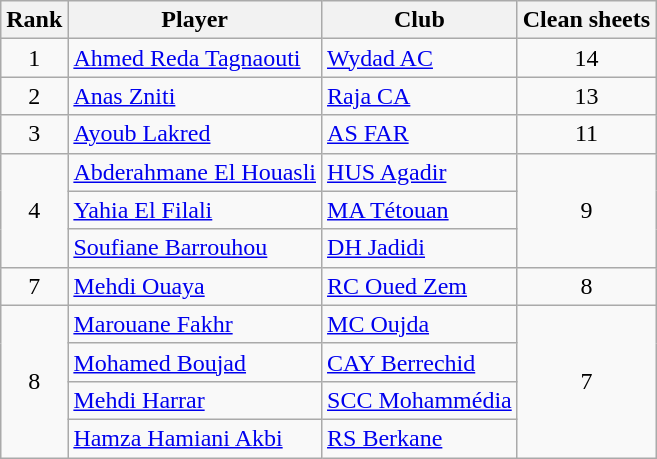<table class="wikitable" style="text-align:center">
<tr>
<th>Rank</th>
<th>Player</th>
<th>Club</th>
<th>Clean sheets</th>
</tr>
<tr>
<td>1</td>
<td align=left> <a href='#'>Ahmed Reda Tagnaouti</a></td>
<td align=left><a href='#'>Wydad AC</a></td>
<td>14</td>
</tr>
<tr>
<td>2</td>
<td align=left> <a href='#'>Anas Zniti</a></td>
<td align=left><a href='#'>Raja CA</a></td>
<td>13</td>
</tr>
<tr>
<td>3</td>
<td align=left> <a href='#'>Ayoub Lakred</a></td>
<td align=left><a href='#'>AS FAR</a></td>
<td>11</td>
</tr>
<tr>
<td rowspan=3>4</td>
<td align=left> <a href='#'>Abderahmane El Houasli</a></td>
<td align=left><a href='#'>HUS Agadir</a></td>
<td rowspan=3>9</td>
</tr>
<tr>
<td align=left> <a href='#'>Yahia El Filali</a></td>
<td align=left><a href='#'>MA Tétouan</a></td>
</tr>
<tr>
<td align=left> <a href='#'>Soufiane Barrouhou</a></td>
<td align=left><a href='#'>DH Jadidi</a></td>
</tr>
<tr>
<td>7</td>
<td align=left> <a href='#'>Mehdi Ouaya</a></td>
<td align=left><a href='#'>RC Oued Zem</a></td>
<td>8</td>
</tr>
<tr>
<td rowspan=4>8</td>
<td align=left> <a href='#'>Marouane Fakhr</a></td>
<td align=left><a href='#'>MC Oujda</a></td>
<td rowspan=4>7</td>
</tr>
<tr>
<td align=left> <a href='#'>Mohamed Boujad</a></td>
<td align=left><a href='#'>CAY Berrechid</a></td>
</tr>
<tr>
<td align=left> <a href='#'>Mehdi Harrar</a></td>
<td align=left><a href='#'>SCC Mohammédia</a></td>
</tr>
<tr>
<td align=left> <a href='#'>Hamza Hamiani Akbi</a></td>
<td align=left><a href='#'>RS Berkane</a></td>
</tr>
</table>
